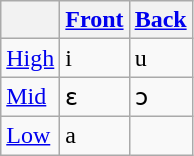<table class="wikitable">
<tr>
<th></th>
<th><a href='#'>Front</a></th>
<th><a href='#'>Back</a></th>
</tr>
<tr>
<td><a href='#'>High</a></td>
<td>i</td>
<td>u</td>
</tr>
<tr>
<td><a href='#'>Mid</a></td>
<td>ɛ</td>
<td>ɔ</td>
</tr>
<tr>
<td><a href='#'>Low</a></td>
<td>a</td>
<td></td>
</tr>
</table>
